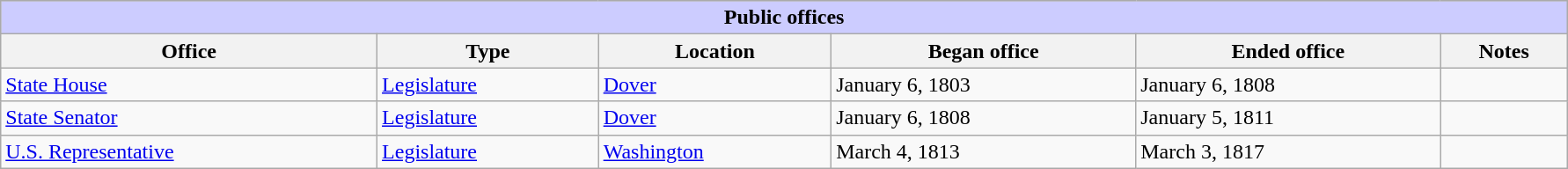<table class=wikitable style="width: 94%" style="text-align: center;" align="center">
<tr bgcolor=#cccccc>
<th colspan=8 style="background: #ccccff;">Public offices</th>
</tr>
<tr>
<th>Office</th>
<th>Type</th>
<th>Location</th>
<th>Began office</th>
<th>Ended office</th>
<th>Notes</th>
</tr>
<tr>
<td><a href='#'>State House</a></td>
<td><a href='#'>Legislature</a></td>
<td><a href='#'>Dover</a></td>
<td>January 6, 1803</td>
<td>January 6, 1808</td>
<td></td>
</tr>
<tr>
<td><a href='#'>State Senator</a></td>
<td><a href='#'>Legislature</a></td>
<td><a href='#'>Dover</a></td>
<td>January 6, 1808</td>
<td>January 5, 1811</td>
<td></td>
</tr>
<tr>
<td><a href='#'>U.S. Representative</a></td>
<td><a href='#'>Legislature</a></td>
<td><a href='#'>Washington</a></td>
<td>March 4, 1813</td>
<td>March 3, 1817</td>
<td></td>
</tr>
</table>
